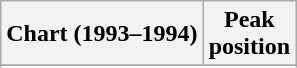<table class="wikitable sortable plainrowheaders">
<tr>
<th scope="col">Chart (1993–1994)</th>
<th scope="col">Peak<br>position</th>
</tr>
<tr>
</tr>
<tr>
</tr>
</table>
